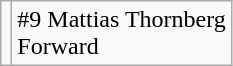<table class="wikitable">
<tr>
<td></td>
<td>#9 Mattias Thornberg<br>Forward</td>
</tr>
</table>
